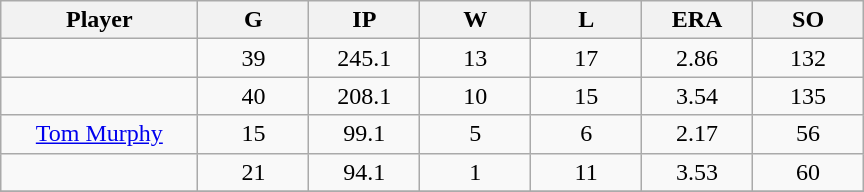<table class="wikitable sortable">
<tr>
<th bgcolor="#DDDDFF" width="16%">Player</th>
<th bgcolor="#DDDDFF" width="9%">G</th>
<th bgcolor="#DDDDFF" width="9%">IP</th>
<th bgcolor="#DDDDFF" width="9%">W</th>
<th bgcolor="#DDDDFF" width="9%">L</th>
<th bgcolor="#DDDDFF" width="9%">ERA</th>
<th bgcolor="#DDDDFF" width="9%">SO</th>
</tr>
<tr align="center">
<td></td>
<td>39</td>
<td>245.1</td>
<td>13</td>
<td>17</td>
<td>2.86</td>
<td>132</td>
</tr>
<tr align="center">
<td></td>
<td>40</td>
<td>208.1</td>
<td>10</td>
<td>15</td>
<td>3.54</td>
<td>135</td>
</tr>
<tr align="center">
<td><a href='#'>Tom Murphy</a></td>
<td>15</td>
<td>99.1</td>
<td>5</td>
<td>6</td>
<td>2.17</td>
<td>56</td>
</tr>
<tr align=center>
<td></td>
<td>21</td>
<td>94.1</td>
<td>1</td>
<td>11</td>
<td>3.53</td>
<td>60</td>
</tr>
<tr align="center">
</tr>
</table>
